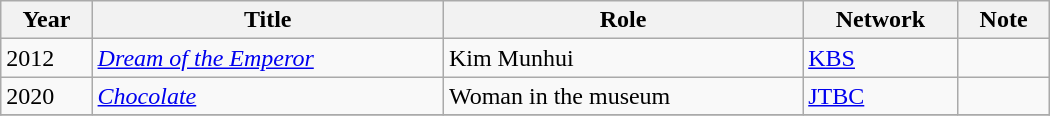<table class="wikitable" style="width:700px">
<tr>
<th>Year</th>
<th>Title</th>
<th>Role</th>
<th>Network</th>
<th>Note</th>
</tr>
<tr>
<td>2012</td>
<td><em><a href='#'>Dream of the Emperor</a></em></td>
<td>Kim Munhui</td>
<td><a href='#'>KBS</a></td>
<td></td>
</tr>
<tr>
<td>2020</td>
<td><em><a href='#'>Chocolate</a></em></td>
<td>Woman in the museum</td>
<td><a href='#'>JTBC</a></td>
<td></td>
</tr>
<tr>
</tr>
</table>
